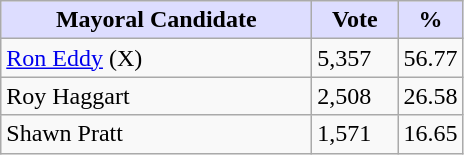<table class="wikitable">
<tr>
<th style="background:#ddf; width:200px;">Mayoral Candidate</th>
<th style="background:#ddf; width:50px;">Vote</th>
<th style="background:#ddf; width:30px;">%</th>
</tr>
<tr>
<td><a href='#'>Ron Eddy</a> (X)</td>
<td>5,357</td>
<td>56.77</td>
</tr>
<tr>
<td>Roy Haggart</td>
<td>2,508</td>
<td>26.58</td>
</tr>
<tr>
<td>Shawn Pratt</td>
<td>1,571</td>
<td>16.65</td>
</tr>
</table>
